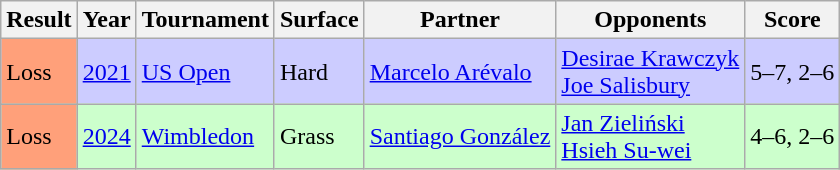<table class="sortable wikitable">
<tr>
<th>Result</th>
<th>Year</th>
<th>Tournament</th>
<th>Surface</th>
<th>Partner</th>
<th>Opponents</th>
<th class=unsortable>Score</th>
</tr>
<tr style=background:#ccccff>
<td style="background:#ffa07a;">Loss</td>
<td><a href='#'>2021</a></td>
<td><a href='#'>US Open</a></td>
<td>Hard</td>
<td> <a href='#'>Marcelo Arévalo</a></td>
<td> <a href='#'>Desirae Krawczyk</a> <br>  <a href='#'>Joe Salisbury</a></td>
<td>5–7, 2–6</td>
</tr>
<tr style="background:#CCFFCC;">
<td style="background:#ffa07a;">Loss</td>
<td><a href='#'>2024</a></td>
<td><a href='#'>Wimbledon</a></td>
<td>Grass</td>
<td> <a href='#'>Santiago González</a></td>
<td> <a href='#'>Jan Zieliński</a><br> <a href='#'>Hsieh Su-wei</a></td>
<td>4–6, 2–6</td>
</tr>
</table>
